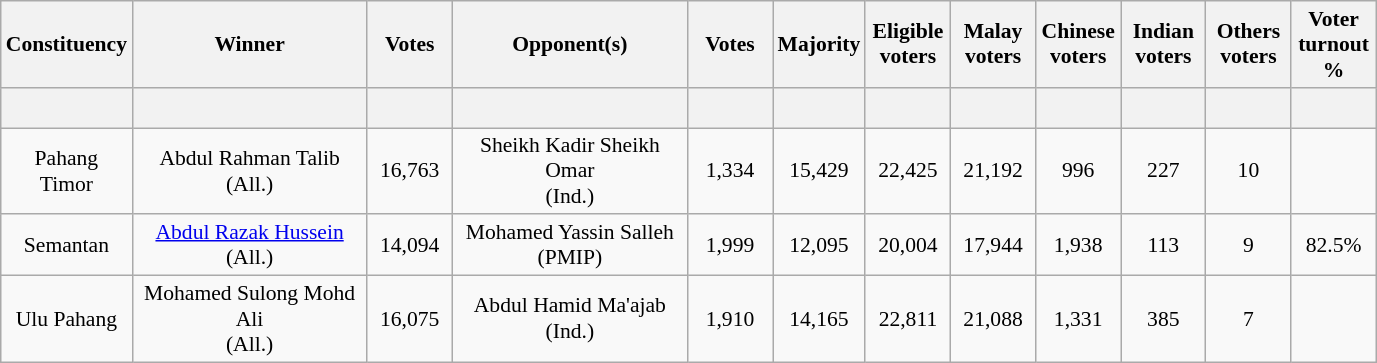<table class="wikitable sortable" style="text-align:center; font-size:90%">
<tr>
<th width="60">Constituency</th>
<th width="150">Winner</th>
<th width="50">Votes</th>
<th width="150">Opponent(s)</th>
<th width="50">Votes</th>
<th width="50">Majority</th>
<th width="50">Eligible voters</th>
<th width="50">Malay voters</th>
<th width="50">Chinese voters</th>
<th width="50">Indian voters</th>
<th width="50">Others voters</th>
<th width="50">Voter turnout %</th>
</tr>
<tr>
<th height="20"></th>
<th></th>
<th></th>
<th></th>
<th></th>
<th></th>
<th></th>
<th></th>
<th></th>
<th></th>
<th></th>
<th></th>
</tr>
<tr>
<td>Pahang Timor</td>
<td>Abdul Rahman Talib<br>(All.)</td>
<td>16,763</td>
<td>Sheikh Kadir Sheikh Omar<br>(Ind.)</td>
<td>1,334</td>
<td>15,429</td>
<td>22,425</td>
<td>21,192</td>
<td>996</td>
<td>227</td>
<td>10</td>
<td></td>
</tr>
<tr>
<td>Semantan</td>
<td><a href='#'>Abdul Razak Hussein</a><br>(All.)</td>
<td>14,094</td>
<td>Mohamed Yassin Salleh<br>(PMIP)</td>
<td>1,999</td>
<td>12,095</td>
<td>20,004</td>
<td>17,944</td>
<td>1,938</td>
<td>113</td>
<td>9</td>
<td>82.5%</td>
</tr>
<tr>
<td>Ulu Pahang</td>
<td>Mohamed Sulong Mohd Ali<br>(All.)</td>
<td>16,075</td>
<td>Abdul Hamid Ma'ajab<br>(Ind.)</td>
<td>1,910</td>
<td>14,165</td>
<td>22,811</td>
<td>21,088</td>
<td>1,331</td>
<td>385</td>
<td>7</td>
<td></td>
</tr>
</table>
